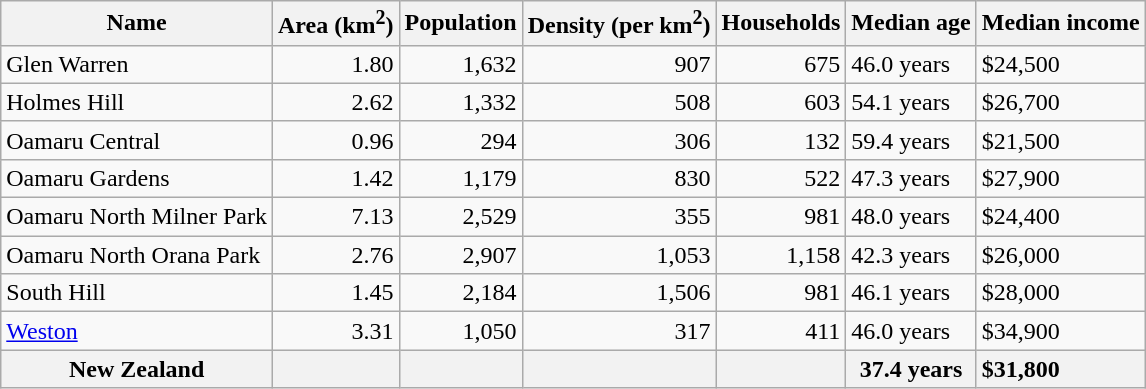<table class="wikitable">
<tr>
<th>Name</th>
<th>Area (km<sup>2</sup>)</th>
<th>Population</th>
<th>Density (per km<sup>2</sup>)</th>
<th>Households</th>
<th>Median age</th>
<th>Median income</th>
</tr>
<tr>
<td>Glen Warren</td>
<td style="text-align:right;">1.80</td>
<td style="text-align:right;">1,632</td>
<td style="text-align:right;">907</td>
<td style="text-align:right;">675</td>
<td>46.0 years</td>
<td>$24,500</td>
</tr>
<tr>
<td>Holmes Hill</td>
<td style="text-align:right;">2.62</td>
<td style="text-align:right;">1,332</td>
<td style="text-align:right;">508</td>
<td style="text-align:right;">603</td>
<td>54.1 years</td>
<td>$26,700</td>
</tr>
<tr>
<td>Oamaru Central</td>
<td style="text-align:right;">0.96</td>
<td style="text-align:right;">294</td>
<td style="text-align:right;">306</td>
<td style="text-align:right;">132</td>
<td>59.4 years</td>
<td>$21,500</td>
</tr>
<tr>
<td>Oamaru Gardens</td>
<td style="text-align:right;">1.42</td>
<td style="text-align:right;">1,179</td>
<td style="text-align:right;">830</td>
<td style="text-align:right;">522</td>
<td>47.3 years</td>
<td>$27,900</td>
</tr>
<tr>
<td>Oamaru North Milner Park</td>
<td style="text-align:right;">7.13</td>
<td style="text-align:right;">2,529</td>
<td style="text-align:right;">355</td>
<td style="text-align:right;">981</td>
<td>48.0 years</td>
<td>$24,400</td>
</tr>
<tr>
<td>Oamaru North Orana Park</td>
<td style="text-align:right;">2.76</td>
<td style="text-align:right;">2,907</td>
<td style="text-align:right;">1,053</td>
<td style="text-align:right;">1,158</td>
<td>42.3 years</td>
<td>$26,000</td>
</tr>
<tr>
<td>South Hill</td>
<td style="text-align:right;">1.45</td>
<td style="text-align:right;">2,184</td>
<td style="text-align:right;">1,506</td>
<td style="text-align:right;">981</td>
<td>46.1 years</td>
<td>$28,000</td>
</tr>
<tr>
<td><a href='#'>Weston</a></td>
<td style="text-align:right;">3.31</td>
<td style="text-align:right;">1,050</td>
<td style="text-align:right;">317</td>
<td style="text-align:right;">411</td>
<td>46.0 years</td>
<td>$34,900</td>
</tr>
<tr>
<th>New Zealand</th>
<th></th>
<th></th>
<th></th>
<th></th>
<th>37.4 years</th>
<th style="text-align:left;">$31,800</th>
</tr>
</table>
